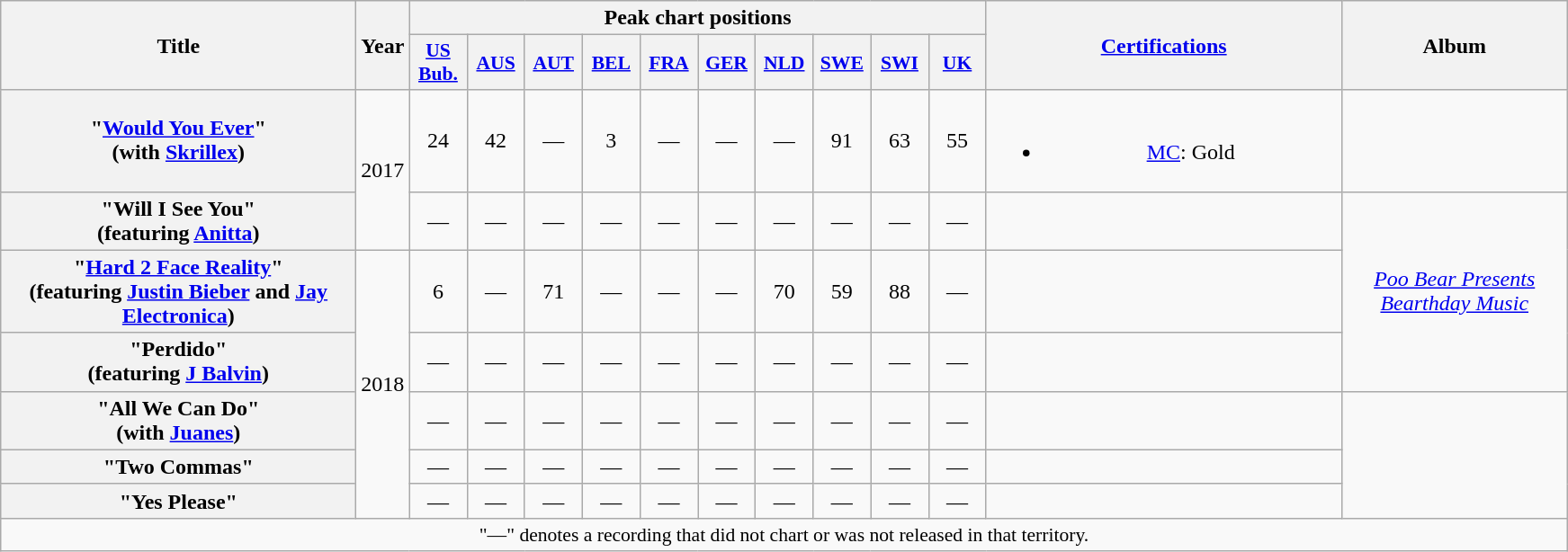<table class="wikitable plainrowheaders" style="text-align:center;" border="1">
<tr>
<th scope="col" rowspan="2" style="width:16em;">Title</th>
<th scope="col" rowspan="2" style="width:1em;">Year</th>
<th scope="col" colspan="10">Peak chart positions</th>
<th scope="col" rowspan="2" style="width:16em;"><a href='#'>Certifications</a></th>
<th scope="col" rowspan="2" style="width:10em;">Album</th>
</tr>
<tr>
<th scope="col" style="width:2.5em;font-size:90%;"><a href='#'>US Bub.</a></th>
<th scope="col" style="width:2.5em;font-size:90%;"><a href='#'>AUS</a><br></th>
<th scope="col" style="width:2.5em;font-size:90%;"><a href='#'>AUT</a><br></th>
<th scope="col" style="width:2.5em;font-size:90%;"><a href='#'>BEL</a><br></th>
<th scope="col" style="width:2.5em;font-size:90%;"><a href='#'>FRA</a><br></th>
<th scope="col" style="width:2.5em;font-size:90%;"><a href='#'>GER</a><br></th>
<th scope="col" style="width:2.5em;font-size:90%;"><a href='#'>NLD</a><br></th>
<th scope="col" style="width:2.5em;font-size:90%;"><a href='#'>SWE</a><br></th>
<th scope="col" style="width:2.5em;font-size:90%;"><a href='#'>SWI</a><br></th>
<th scope="col" style="width:2.5em;font-size:90%;"><a href='#'>UK</a></th>
</tr>
<tr>
<th scope="row">"<a href='#'>Would You Ever</a>" <br><span>(with <a href='#'>Skrillex</a>)</span></th>
<td rowspan="2">2017</td>
<td>24</td>
<td>42</td>
<td>—</td>
<td>3</td>
<td>—</td>
<td>—</td>
<td>—</td>
<td>91</td>
<td>63</td>
<td>55</td>
<td><br><ul><li><a href='#'>MC</a>: Gold</li></ul></td>
<td></td>
</tr>
<tr>
<th scope="row">"Will I See You" <br><span>(featuring <a href='#'>Anitta</a>)</span></th>
<td>—</td>
<td>—</td>
<td>—</td>
<td>—</td>
<td>—</td>
<td>—</td>
<td>—</td>
<td>—</td>
<td>—</td>
<td>—</td>
<td></td>
<td rowspan="3"><em><a href='#'>Poo Bear Presents Bearthday Music</a></em></td>
</tr>
<tr>
<th scope="row">"<a href='#'>Hard 2 Face Reality</a>" <br><span>(featuring <a href='#'>Justin Bieber</a> and <a href='#'>Jay Electronica</a>)</span></th>
<td rowspan="5">2018</td>
<td>6</td>
<td>—</td>
<td>71</td>
<td>—</td>
<td>—</td>
<td>—</td>
<td>70</td>
<td>59</td>
<td>88</td>
<td>—</td>
<td></td>
</tr>
<tr>
<th scope="row">"Perdido" <br><span>(featuring <a href='#'>J Balvin</a>)</span></th>
<td>—</td>
<td>—</td>
<td>—</td>
<td>—</td>
<td>—</td>
<td>—</td>
<td>—</td>
<td>—</td>
<td>—</td>
<td>—</td>
<td></td>
</tr>
<tr>
<th scope="row">"All We Can Do" <br><span>(with <a href='#'>Juanes</a>)</span></th>
<td>—</td>
<td>—</td>
<td>—</td>
<td>—</td>
<td>—</td>
<td>—</td>
<td>—</td>
<td>—</td>
<td>—</td>
<td>—</td>
<td></td>
</tr>
<tr>
<th scope="row">"Two Commas" <br><span></span></th>
<td>—</td>
<td>—</td>
<td>—</td>
<td>—</td>
<td>—</td>
<td>—</td>
<td>—</td>
<td>—</td>
<td>—</td>
<td>—</td>
<td></td>
</tr>
<tr>
<th scope="row">"Yes Please" <br><span></span></th>
<td>—</td>
<td>—</td>
<td>—</td>
<td>—</td>
<td>—</td>
<td>—</td>
<td>—</td>
<td>—</td>
<td>—</td>
<td>—</td>
<td></td>
</tr>
<tr>
<td colspan="14" style="font-size:90%">"—" denotes a recording that did not chart or was not released in that territory.</td>
</tr>
</table>
